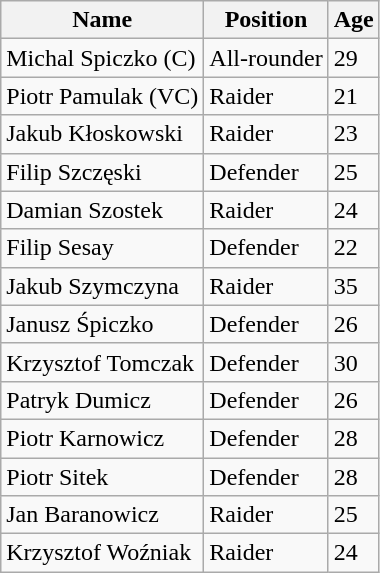<table class="wikitable">
<tr>
<th>Name</th>
<th>Position</th>
<th>Age</th>
</tr>
<tr>
<td>Michal Spiczko (C)</td>
<td>All-rounder</td>
<td>29</td>
</tr>
<tr>
<td>Piotr Pamulak (VC)</td>
<td>Raider</td>
<td>21</td>
</tr>
<tr>
<td>Jakub Kłoskowski</td>
<td>Raider</td>
<td>23</td>
</tr>
<tr>
<td>Filip Szczęski</td>
<td>Defender</td>
<td>25</td>
</tr>
<tr>
<td>Damian Szostek</td>
<td>Raider</td>
<td>24</td>
</tr>
<tr>
<td>Filip Sesay</td>
<td>Defender</td>
<td>22</td>
</tr>
<tr>
<td>Jakub Szymczyna</td>
<td>Raider</td>
<td>35</td>
</tr>
<tr>
<td>Janusz Śpiczko</td>
<td>Defender</td>
<td>26</td>
</tr>
<tr>
<td>Krzysztof Tomczak</td>
<td>Defender</td>
<td>30</td>
</tr>
<tr>
<td>Patryk Dumicz</td>
<td>Defender</td>
<td>26</td>
</tr>
<tr>
<td>Piotr Karnowicz</td>
<td>Defender</td>
<td>28</td>
</tr>
<tr>
<td>Piotr Sitek</td>
<td>Defender</td>
<td>28</td>
</tr>
<tr>
<td>Jan Baranowicz</td>
<td>Raider</td>
<td>25</td>
</tr>
<tr>
<td>Krzysztof Woźniak</td>
<td>Raider</td>
<td>24</td>
</tr>
</table>
